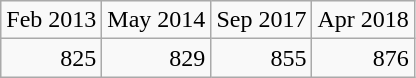<table class=wikitable>
<tr align=right>
<td>Feb 2013</td>
<td>May 2014</td>
<td>Sep 2017</td>
<td>Apr 2018</td>
</tr>
<tr align=right>
<td>825</td>
<td>829</td>
<td>855</td>
<td>876</td>
</tr>
</table>
